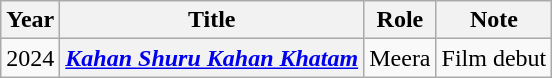<table class="wikitable sortable plainrowheaders">
<tr style="text-align:center;">
<th scope="col">Year</th>
<th scope="col">Title</th>
<th scope="col">Role</th>
<th class="unsortable" scope="col">Note</th>
</tr>
<tr>
<td>2024</td>
<th scope="row"><em><a href='#'>Kahan Shuru Kahan Khatam</a></em></th>
<td>Meera</td>
<td>Film debut</td>
</tr>
</table>
